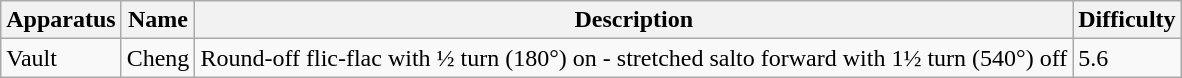<table class="wikitable">
<tr>
<th>Apparatus</th>
<th>Name</th>
<th>Description</th>
<th>Difficulty</th>
</tr>
<tr>
<td>Vault</td>
<td>Cheng</td>
<td>Round-off flic-flac with ½ turn (180°) on - stretched salto forward with 1½ turn (540°) off</td>
<td>5.6</td>
</tr>
</table>
